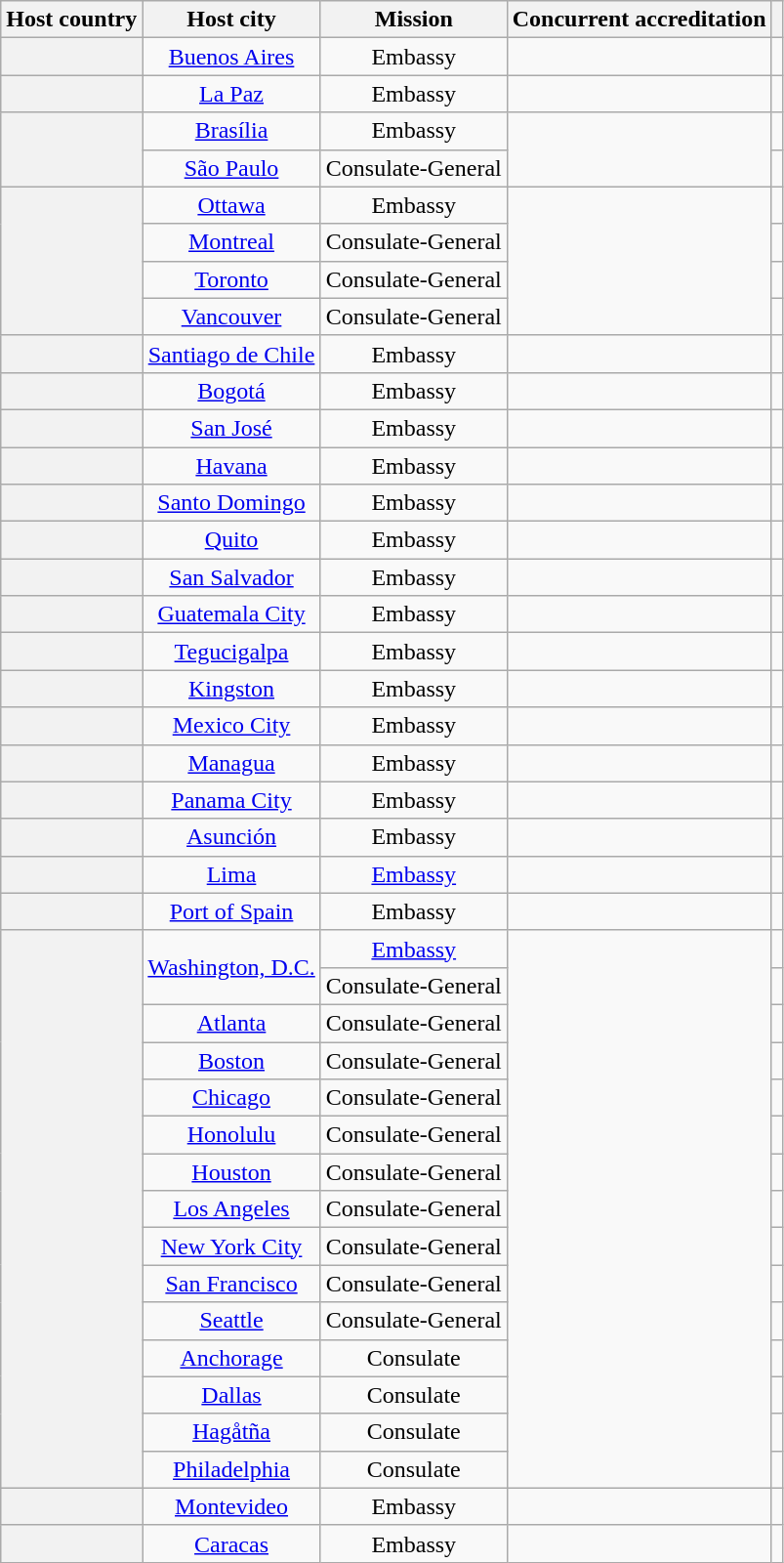<table class="wikitable plainrowheaders" style="text-align:center;">
<tr>
<th scope="col">Host country</th>
<th scope="col">Host city</th>
<th scope="col">Mission</th>
<th scope="col">Concurrent accreditation</th>
<th scope="col"></th>
</tr>
<tr>
<th scope="row"></th>
<td><a href='#'>Buenos Aires</a></td>
<td>Embassy</td>
<td></td>
<td></td>
</tr>
<tr>
<th scope="row"></th>
<td><a href='#'>La Paz</a></td>
<td>Embassy</td>
<td></td>
<td></td>
</tr>
<tr>
<th scope="row" rowspan="2"></th>
<td><a href='#'>Brasília</a></td>
<td>Embassy</td>
<td rowspan="2"></td>
<td></td>
</tr>
<tr>
<td><a href='#'>São Paulo</a></td>
<td>Consulate-General</td>
<td></td>
</tr>
<tr>
<th scope="row" rowspan="4"></th>
<td><a href='#'>Ottawa</a></td>
<td>Embassy</td>
<td rowspan="4"></td>
<td></td>
</tr>
<tr>
<td><a href='#'>Montreal</a></td>
<td>Consulate-General</td>
<td></td>
</tr>
<tr>
<td><a href='#'>Toronto</a></td>
<td>Consulate-General</td>
<td></td>
</tr>
<tr>
<td><a href='#'>Vancouver</a></td>
<td>Consulate-General</td>
<td></td>
</tr>
<tr>
<th scope="row"></th>
<td><a href='#'>Santiago de Chile</a></td>
<td>Embassy</td>
<td></td>
<td></td>
</tr>
<tr>
<th scope="row"></th>
<td><a href='#'>Bogotá</a></td>
<td>Embassy</td>
<td></td>
<td></td>
</tr>
<tr>
<th scope="row"></th>
<td><a href='#'>San José</a></td>
<td>Embassy</td>
<td></td>
<td></td>
</tr>
<tr>
<th scope="row"></th>
<td><a href='#'>Havana</a></td>
<td>Embassy</td>
<td></td>
<td></td>
</tr>
<tr>
<th scope="row"></th>
<td><a href='#'>Santo Domingo</a></td>
<td>Embassy</td>
<td></td>
<td></td>
</tr>
<tr>
<th scope="row"></th>
<td><a href='#'>Quito</a></td>
<td>Embassy</td>
<td></td>
<td></td>
</tr>
<tr>
<th scope="row"></th>
<td><a href='#'>San Salvador</a></td>
<td>Embassy</td>
<td></td>
<td></td>
</tr>
<tr>
<th scope="row"></th>
<td><a href='#'>Guatemala City</a></td>
<td>Embassy</td>
<td></td>
<td></td>
</tr>
<tr>
<th scope="row"></th>
<td><a href='#'>Tegucigalpa</a></td>
<td>Embassy</td>
<td></td>
<td></td>
</tr>
<tr>
<th scope="row"></th>
<td><a href='#'>Kingston</a></td>
<td>Embassy</td>
<td></td>
<td></td>
</tr>
<tr>
<th scope="row"></th>
<td><a href='#'>Mexico City</a></td>
<td>Embassy</td>
<td></td>
<td></td>
</tr>
<tr>
<th scope="row"></th>
<td><a href='#'>Managua</a></td>
<td>Embassy</td>
<td></td>
<td></td>
</tr>
<tr>
<th scope="row"></th>
<td><a href='#'>Panama City</a></td>
<td>Embassy</td>
<td></td>
<td></td>
</tr>
<tr>
<th scope="row"></th>
<td><a href='#'>Asunción</a></td>
<td>Embassy</td>
<td></td>
<td></td>
</tr>
<tr>
<th scope="row"></th>
<td><a href='#'>Lima</a></td>
<td><a href='#'>Embassy</a></td>
<td></td>
<td></td>
</tr>
<tr>
<th scope="row"></th>
<td><a href='#'>Port of Spain</a></td>
<td>Embassy</td>
<td></td>
<td></td>
</tr>
<tr>
<th scope="row" rowspan="15"></th>
<td rowspan="2"><a href='#'>Washington, D.C.</a></td>
<td><a href='#'>Embassy</a></td>
<td rowspan="15"></td>
<td></td>
</tr>
<tr>
<td>Consulate-General</td>
<td></td>
</tr>
<tr>
<td><a href='#'>Atlanta</a></td>
<td>Consulate-General</td>
<td></td>
</tr>
<tr>
<td><a href='#'>Boston</a></td>
<td>Consulate-General</td>
<td></td>
</tr>
<tr>
<td><a href='#'>Chicago</a></td>
<td>Consulate-General</td>
<td></td>
</tr>
<tr>
<td><a href='#'>Honolulu</a></td>
<td>Consulate-General</td>
<td></td>
</tr>
<tr>
<td><a href='#'>Houston</a></td>
<td>Consulate-General</td>
<td></td>
</tr>
<tr>
<td><a href='#'>Los Angeles</a></td>
<td>Consulate-General</td>
<td></td>
</tr>
<tr>
<td><a href='#'>New York City</a></td>
<td>Consulate-General</td>
<td></td>
</tr>
<tr>
<td><a href='#'>San Francisco</a></td>
<td>Consulate-General</td>
<td></td>
</tr>
<tr>
<td><a href='#'>Seattle</a></td>
<td>Consulate-General</td>
<td></td>
</tr>
<tr>
<td><a href='#'>Anchorage</a></td>
<td>Consulate</td>
<td></td>
</tr>
<tr>
<td><a href='#'>Dallas</a></td>
<td>Consulate</td>
<td></td>
</tr>
<tr>
<td><a href='#'>Hagåtña</a></td>
<td>Consulate</td>
<td></td>
</tr>
<tr>
<td><a href='#'>Philadelphia</a></td>
<td>Consulate</td>
<td></td>
</tr>
<tr>
<th scope="row"></th>
<td><a href='#'>Montevideo</a></td>
<td>Embassy</td>
<td></td>
<td></td>
</tr>
<tr>
<th scope="row"></th>
<td><a href='#'>Caracas</a></td>
<td>Embassy</td>
<td></td>
<td></td>
</tr>
</table>
